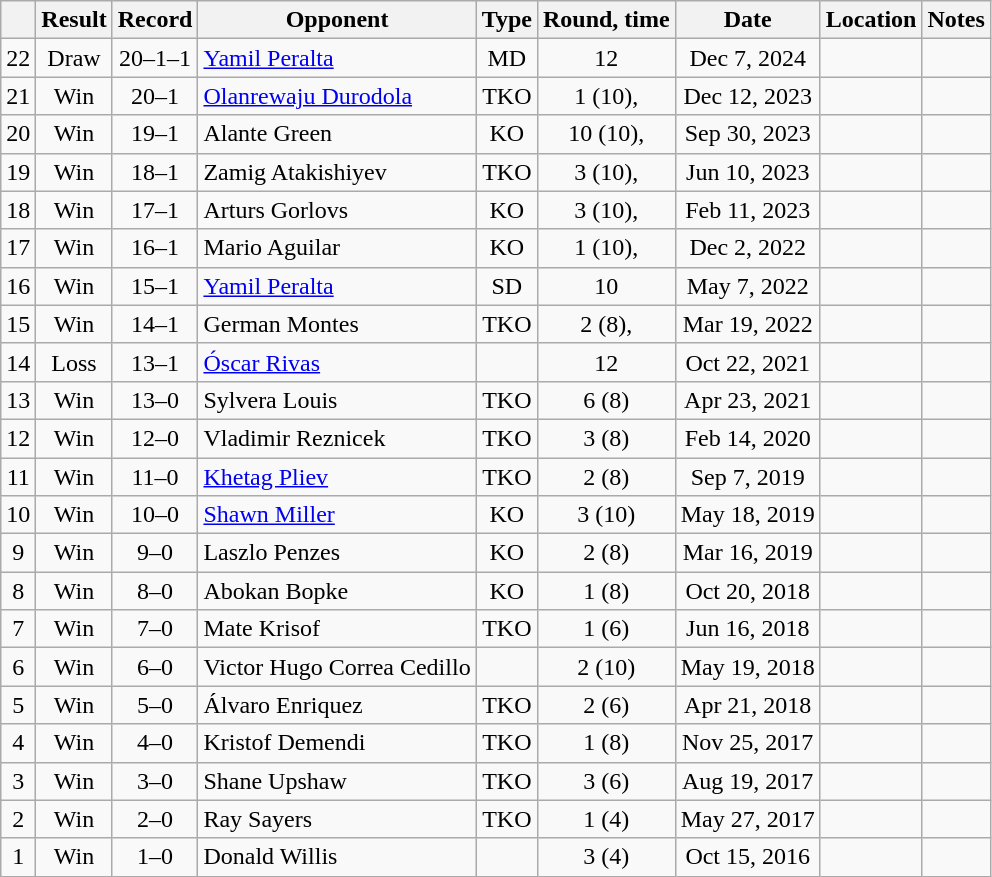<table class="wikitable" style="text-align:center">
<tr>
<th></th>
<th>Result</th>
<th>Record</th>
<th>Opponent</th>
<th>Type</th>
<th>Round, time</th>
<th>Date</th>
<th>Location</th>
<th>Notes</th>
</tr>
<tr>
<td>22</td>
<td>Draw</td>
<td>20–1–1</td>
<td align=left><a href='#'>Yamil Peralta</a></td>
<td>MD</td>
<td>12</td>
<td>Dec 7, 2024</td>
<td align=left></td>
<td align=left></td>
</tr>
<tr>
<td>21</td>
<td>Win</td>
<td>20–1</td>
<td align=left><a href='#'>Olanrewaju Durodola</a></td>
<td>TKO</td>
<td>1 (10), </td>
<td>Dec 12, 2023</td>
<td align=left></td>
<td></td>
</tr>
<tr>
<td>20</td>
<td>Win</td>
<td>19–1</td>
<td align="left">Alante Green</td>
<td>KO</td>
<td>10 (10), </td>
<td>Sep 30, 2023</td>
<td align=left></td>
<td align=left></td>
</tr>
<tr>
<td>19</td>
<td>Win</td>
<td>18–1</td>
<td align="left">Zamig Atakishiyev</td>
<td>TKO</td>
<td>3 (10), </td>
<td>Jun 10, 2023</td>
<td align=left></td>
<td></td>
</tr>
<tr>
<td>18</td>
<td>Win</td>
<td>17–1</td>
<td align="left">Arturs Gorlovs</td>
<td>KO</td>
<td>3 (10), </td>
<td>Feb 11, 2023</td>
<td align=left></td>
<td></td>
</tr>
<tr>
<td>17</td>
<td>Win</td>
<td>16–1</td>
<td align="left">Mario Aguilar</td>
<td>KO</td>
<td>1 (10), </td>
<td>Dec 2, 2022</td>
<td align="left"></td>
<td></td>
</tr>
<tr>
<td>16</td>
<td>Win</td>
<td>15–1</td>
<td align="left"><a href='#'>Yamil Peralta</a></td>
<td>SD</td>
<td>10</td>
<td>May 7, 2022</td>
<td align="left"></td>
<td align=left></td>
</tr>
<tr>
<td>15</td>
<td>Win</td>
<td>14–1</td>
<td align=left>German Montes</td>
<td>TKO</td>
<td>2 (8), </td>
<td>Mar 19, 2022</td>
<td align=left></td>
<td></td>
</tr>
<tr>
<td>14</td>
<td>Loss</td>
<td>13–1</td>
<td align=left><a href='#'>Óscar Rivas</a></td>
<td></td>
<td>12</td>
<td>Oct 22, 2021</td>
<td align=left></td>
<td align=left></td>
</tr>
<tr>
<td>13</td>
<td>Win</td>
<td>13–0</td>
<td align=left>Sylvera Louis</td>
<td>TKO</td>
<td>6 (8)</td>
<td>Apr 23, 2021</td>
<td align=left></td>
<td></td>
</tr>
<tr>
<td>12</td>
<td>Win</td>
<td>12–0</td>
<td align=left>Vladimir Reznicek</td>
<td>TKO</td>
<td>3 (8)</td>
<td>Feb 14, 2020</td>
<td align=left></td>
<td align=left></td>
</tr>
<tr>
<td>11</td>
<td>Win</td>
<td>11–0</td>
<td align=left><a href='#'>Khetag Pliev</a></td>
<td>TKO</td>
<td>2 (8)</td>
<td>Sep 7, 2019</td>
<td align=left></td>
<td></td>
</tr>
<tr>
<td>10</td>
<td>Win</td>
<td>10–0</td>
<td align=left><a href='#'>Shawn Miller</a></td>
<td>KO</td>
<td>3 (10)</td>
<td>May 18, 2019</td>
<td align=left></td>
<td align=left></td>
</tr>
<tr>
<td>9</td>
<td>Win</td>
<td>9–0</td>
<td align=left>Laszlo Penzes</td>
<td>KO</td>
<td>2 (8)</td>
<td>Mar 16, 2019</td>
<td align=left></td>
<td></td>
</tr>
<tr>
<td>8</td>
<td>Win</td>
<td>8–0</td>
<td align=left>Abokan Bopke</td>
<td>KO</td>
<td>1 (8)</td>
<td>Oct 20, 2018</td>
<td align=left></td>
<td align=left></td>
</tr>
<tr>
<td>7</td>
<td>Win</td>
<td>7–0</td>
<td align=left>Mate Krisof</td>
<td>TKO</td>
<td>1 (6)</td>
<td>Jun 16, 2018</td>
<td align=left></td>
<td></td>
</tr>
<tr>
<td>6</td>
<td>Win</td>
<td>6–0</td>
<td align=left>Victor Hugo Correa Cedillo</td>
<td></td>
<td>2 (10)</td>
<td>May 19, 2018</td>
<td align=left></td>
<td align=left></td>
</tr>
<tr>
<td>5</td>
<td>Win</td>
<td>5–0</td>
<td align=left>Álvaro Enriquez</td>
<td>TKO</td>
<td>2 (6)</td>
<td>Apr 21, 2018</td>
<td align=left></td>
<td></td>
</tr>
<tr>
<td>4</td>
<td>Win</td>
<td>4–0</td>
<td align=left>Kristof Demendi</td>
<td>TKO</td>
<td>1 (8)</td>
<td>Nov 25, 2017</td>
<td align=left></td>
<td></td>
</tr>
<tr>
<td>3</td>
<td>Win</td>
<td>3–0</td>
<td align=left>Shane Upshaw</td>
<td>TKO</td>
<td>3 (6)</td>
<td>Aug 19, 2017</td>
<td align=left></td>
<td></td>
</tr>
<tr>
<td>2</td>
<td>Win</td>
<td>2–0</td>
<td align=left>Ray Sayers</td>
<td>TKO</td>
<td>1 (4)</td>
<td>May 27, 2017</td>
<td align=left></td>
<td></td>
</tr>
<tr>
<td>1</td>
<td>Win</td>
<td>1–0</td>
<td align=left>Donald Willis</td>
<td></td>
<td>3 (4)</td>
<td>Oct 15, 2016</td>
<td align=left></td>
<td></td>
</tr>
</table>
